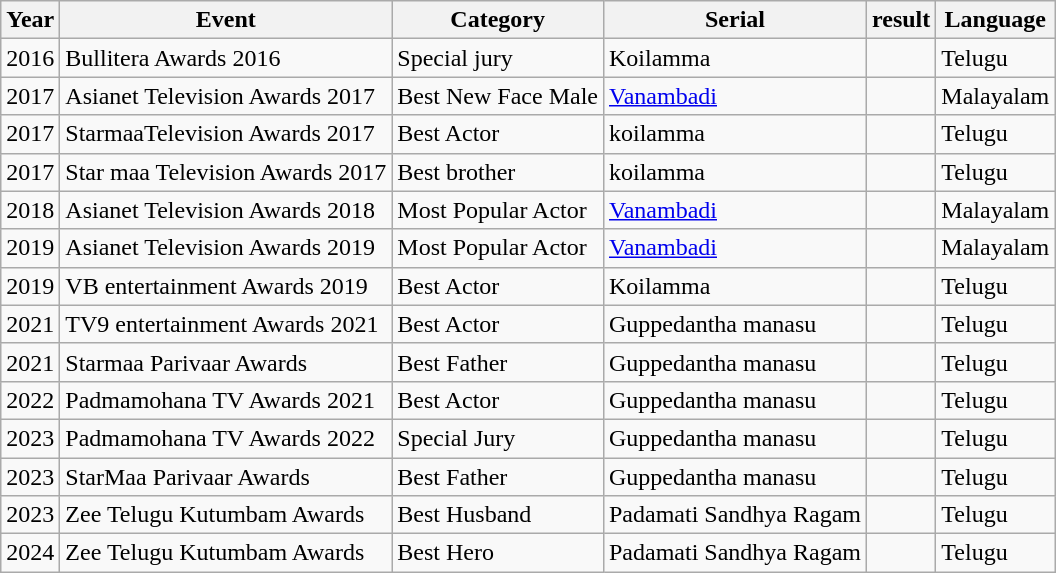<table class="wikitable">
<tr>
<th>Year</th>
<th>Event</th>
<th>Category</th>
<th>Serial</th>
<th>result</th>
<th>Language</th>
</tr>
<tr>
<td>2016</td>
<td>Bullitera Awards 2016</td>
<td>Special jury</td>
<td>Koilamma</td>
<td></td>
<td>Telugu</td>
</tr>
<tr>
<td>2017</td>
<td>Asianet Television Awards 2017</td>
<td>Best New Face Male</td>
<td><a href='#'>Vanambadi</a></td>
<td></td>
<td>Malayalam</td>
</tr>
<tr>
<td>2017</td>
<td>StarmaaTelevision Awards 2017</td>
<td>Best Actor</td>
<td>koilamma</td>
<td></td>
<td>Telugu</td>
</tr>
<tr>
<td>2017</td>
<td>Star maa Television Awards 2017</td>
<td>Best brother</td>
<td>koilamma</td>
<td></td>
<td>Telugu</td>
</tr>
<tr>
<td>2018</td>
<td>Asianet Television Awards 2018</td>
<td>Most Popular  Actor</td>
<td><a href='#'>Vanambadi</a></td>
<td></td>
<td>Malayalam</td>
</tr>
<tr>
<td>2019</td>
<td>Asianet Television Awards 2019</td>
<td>Most Popular  Actor</td>
<td><a href='#'>Vanambadi</a></td>
<td></td>
<td>Malayalam</td>
</tr>
<tr>
<td>2019</td>
<td>VB entertainment Awards 2019</td>
<td>Best Actor</td>
<td Koilamma>Koilamma</td>
<td></td>
<td>Telugu</td>
</tr>
<tr>
<td>2021</td>
<td>TV9 entertainment Awards 2021</td>
<td>Best Actor</td>
<td Guppedantha manasu>Guppedantha manasu</td>
<td></td>
<td>Telugu</td>
</tr>
<tr>
<td>2021</td>
<td>Starmaa Parivaar Awards</td>
<td>Best Father</td>
<td Guppedantha manasu>Guppedantha manasu</td>
<td></td>
<td>Telugu</td>
</tr>
<tr>
<td>2022</td>
<td>Padmamohana TV Awards 2021</td>
<td>Best Actor</td>
<td Guppedantha manasu>Guppedantha manasu</td>
<td></td>
<td>Telugu</td>
</tr>
<tr>
<td>2023</td>
<td>Padmamohana TV Awards 2022</td>
<td>Special Jury</td>
<td Guppedantha manasu>Guppedantha manasu</td>
<td></td>
<td>Telugu</td>
</tr>
<tr>
<td>2023</td>
<td>StarMaa Parivaar Awards</td>
<td>Best Father</td>
<td Guppedantha manasu>Guppedantha manasu</td>
<td></td>
<td>Telugu</td>
</tr>
<tr>
<td>2023</td>
<td>Zee Telugu Kutumbam Awards</td>
<td>Best Husband</td>
<td Padamati Sandhya Ragam>Padamati Sandhya Ragam</td>
<td></td>
<td>Telugu</td>
</tr>
<tr>
<td>2024</td>
<td>Zee Telugu Kutumbam Awards</td>
<td>Best Hero</td>
<td Padamati Sandhya Ragam>Padamati Sandhya Ragam</td>
<td></td>
<td>Telugu</td>
</tr>
</table>
